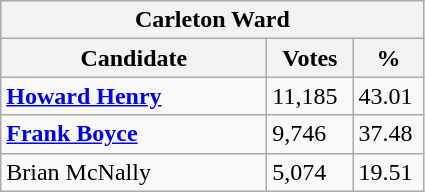<table class="wikitable">
<tr>
<th colspan="3">Carleton Ward</th>
</tr>
<tr>
<th style="width: 170px">Candidate</th>
<th style="width: 50px">Votes</th>
<th style="width: 40px">%</th>
</tr>
<tr>
<td><strong><a href='#'>Howard Henry</a></strong></td>
<td>11,185</td>
<td>43.01</td>
</tr>
<tr>
<td><strong><a href='#'>Frank Boyce</a></strong></td>
<td>9,746</td>
<td>37.48</td>
</tr>
<tr>
<td>Brian McNally</td>
<td>5,074</td>
<td>19.51</td>
</tr>
</table>
